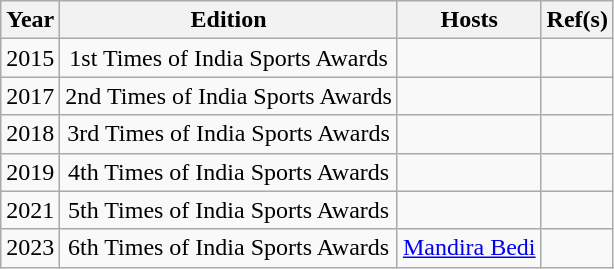<table class="wikitable" style="text-align:center;">
<tr>
<th>Year</th>
<th>Edition</th>
<th>Hosts</th>
<th>Ref(s)</th>
</tr>
<tr>
<td>2015</td>
<td>1st Times of India Sports Awards</td>
<td></td>
<td></td>
</tr>
<tr>
<td>2017</td>
<td>2nd Times of India Sports Awards</td>
<td></td>
<td></td>
</tr>
<tr>
<td>2018</td>
<td>3rd Times of India Sports Awards</td>
<td></td>
<td></td>
</tr>
<tr>
<td>2019</td>
<td>4th Times of India Sports Awards</td>
<td></td>
<td></td>
</tr>
<tr>
<td>2021</td>
<td>5th Times of India Sports Awards</td>
<td></td>
<td></td>
</tr>
<tr>
<td>2023</td>
<td>6th Times of India Sports Awards</td>
<td><a href='#'>Mandira Bedi</a></td>
<td></td>
</tr>
</table>
